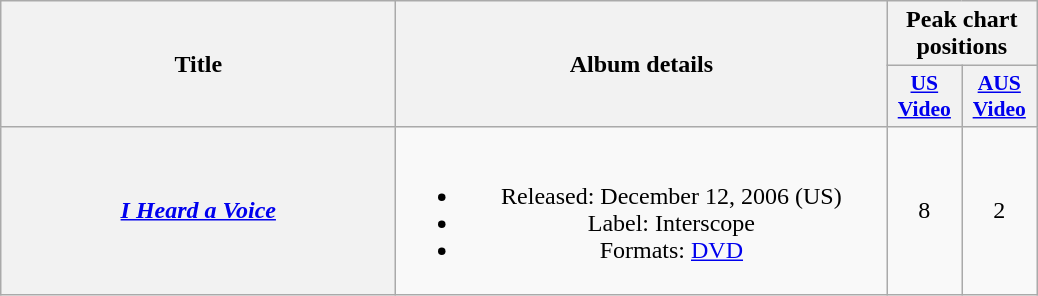<table class="wikitable plainrowheaders" style="text-align:center;">
<tr>
<th scope="col" rowspan="2" style="width:16em;">Title</th>
<th scope="col" rowspan="2" style="width:20em;">Album details</th>
<th colspan="2">Peak chart positions</th>
</tr>
<tr>
<th scope="col" style="width:3em;font-size:90%;"><a href='#'>US<br>Video</a><br></th>
<th scope="col" style="width:3em;font-size:90%;"><a href='#'>AUS<br>Video</a><br></th>
</tr>
<tr>
<th scope="row"><em><a href='#'>I Heard a Voice</a></em></th>
<td><br><ul><li>Released: December 12, 2006 <span>(US)</span></li><li>Label: Interscope</li><li>Formats: <a href='#'>DVD</a></li></ul></td>
<td>8</td>
<td>2</td>
</tr>
</table>
